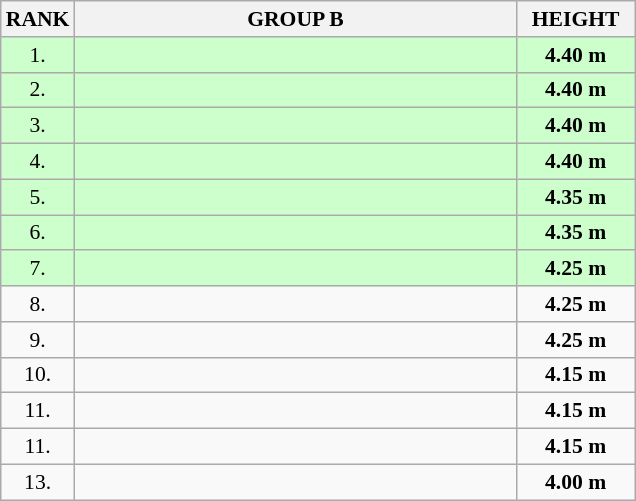<table class="wikitable" style="border-collapse: collapse; font-size: 90%;">
<tr>
<th>RANK</th>
<th align="center" style="width: 20em">GROUP B</th>
<th align="center" style="width: 5em">HEIGHT</th>
</tr>
<tr style="background:#ccffcc;">
<td align="center">1.</td>
<td></td>
<td align="center"><strong>4.40 m</strong></td>
</tr>
<tr style="background:#ccffcc;">
<td align="center">2.</td>
<td></td>
<td align="center"><strong>4.40 m</strong></td>
</tr>
<tr style="background:#ccffcc;">
<td align="center">3.</td>
<td></td>
<td align="center"><strong>4.40 m</strong></td>
</tr>
<tr style="background:#ccffcc;">
<td align="center">4.</td>
<td></td>
<td align="center"><strong>4.40 m</strong></td>
</tr>
<tr style="background:#ccffcc;">
<td align="center">5.</td>
<td></td>
<td align="center"><strong>4.35 m</strong></td>
</tr>
<tr style="background:#ccffcc;">
<td align="center">6.</td>
<td></td>
<td align="center"><strong>4.35 m</strong></td>
</tr>
<tr style="background:#ccffcc;">
<td align="center">7.</td>
<td></td>
<td align="center"><strong>4.25 m</strong></td>
</tr>
<tr>
<td align="center">8.</td>
<td></td>
<td align="center"><strong>4.25 m</strong></td>
</tr>
<tr>
<td align="center">9.</td>
<td></td>
<td align="center"><strong>4.25 m</strong></td>
</tr>
<tr>
<td align="center">10.</td>
<td></td>
<td align="center"><strong>4.15 m</strong></td>
</tr>
<tr>
<td align="center">11.</td>
<td></td>
<td align="center"><strong>4.15 m</strong></td>
</tr>
<tr>
<td align="center">11.</td>
<td></td>
<td align="center"><strong>4.15 m</strong></td>
</tr>
<tr>
<td align="center">13.</td>
<td></td>
<td align="center"><strong>4.00 m</strong></td>
</tr>
</table>
